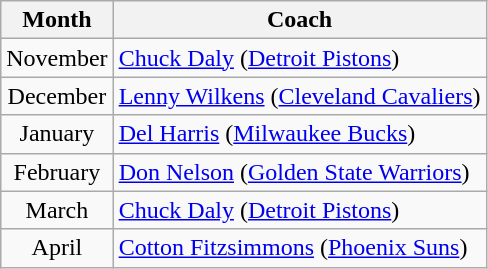<table class="wikitable">
<tr>
<th>Month</th>
<th>Coach</th>
</tr>
<tr>
<td align=center>November</td>
<td><a href='#'>Chuck Daly</a> (<a href='#'>Detroit Pistons</a>)</td>
</tr>
<tr>
<td align=center>December</td>
<td><a href='#'>Lenny Wilkens</a> (<a href='#'>Cleveland Cavaliers</a>)</td>
</tr>
<tr>
<td align=center>January</td>
<td><a href='#'>Del Harris</a> (<a href='#'>Milwaukee Bucks</a>)</td>
</tr>
<tr>
<td align=center>February</td>
<td><a href='#'>Don Nelson</a> (<a href='#'>Golden State Warriors</a>)</td>
</tr>
<tr>
<td align=center>March</td>
<td><a href='#'>Chuck Daly</a> (<a href='#'>Detroit Pistons</a>)</td>
</tr>
<tr>
<td align=center>April</td>
<td><a href='#'>Cotton Fitzsimmons</a> (<a href='#'>Phoenix Suns</a>)</td>
</tr>
</table>
